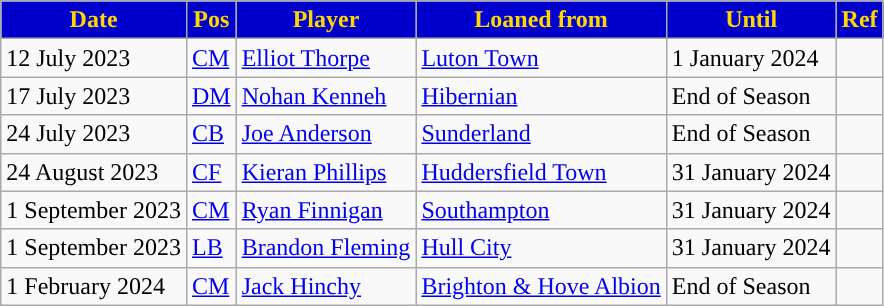<table class="wikitable plainrowheaders sortable">
<tr>
<th style="background:mediumblue;color:gold;">Date</th>
<th style="background:mediumblue;color:gold;">Pos</th>
<th style="background:mediumblue;color:gold;">Player</th>
<th style="background:mediumblue;color:gold;">Loaned from</th>
<th style="background:mediumblue;color:gold;">Until</th>
<th style="background:mediumblue;color:gold;">Ref</th>
</tr>
<tr>
<td>12 July 2023</td>
<td><a href='#'>CM</a></td>
<td> <a href='#'>Elliot Thorpe</a></td>
<td> <a href='#'>Luton Town</a></td>
<td>1 January 2024</td>
<td></td>
</tr>
<tr>
<td>17 July 2023</td>
<td><a href='#'>DM</a></td>
<td> <a href='#'>Nohan Kenneh</a></td>
<td> <a href='#'>Hibernian</a></td>
<td>End of Season</td>
<td></td>
</tr>
<tr>
<td>24 July 2023</td>
<td><a href='#'>CB</a></td>
<td> <a href='#'>Joe Anderson</a></td>
<td> <a href='#'>Sunderland</a></td>
<td>End of Season</td>
<td></td>
</tr>
<tr>
<td>24 August 2023</td>
<td><a href='#'>CF</a></td>
<td> <a href='#'>Kieran Phillips</a></td>
<td> <a href='#'>Huddersfield Town</a></td>
<td>31 January 2024</td>
<td></td>
</tr>
<tr>
<td>1 September 2023</td>
<td><a href='#'>CM</a></td>
<td> <a href='#'>Ryan Finnigan</a></td>
<td> <a href='#'>Southampton</a></td>
<td>31 January 2024</td>
<td></td>
</tr>
<tr>
<td>1 September 2023</td>
<td><a href='#'>LB</a></td>
<td> <a href='#'>Brandon Fleming</a></td>
<td> <a href='#'>Hull City</a></td>
<td>31 January 2024</td>
<td></td>
</tr>
<tr>
<td>1 February 2024</td>
<td><a href='#'>CM</a></td>
<td> <a href='#'>Jack Hinchy</a></td>
<td> <a href='#'>Brighton & Hove Albion</a></td>
<td>End of Season</td>
<td></td>
</tr>
</table>
